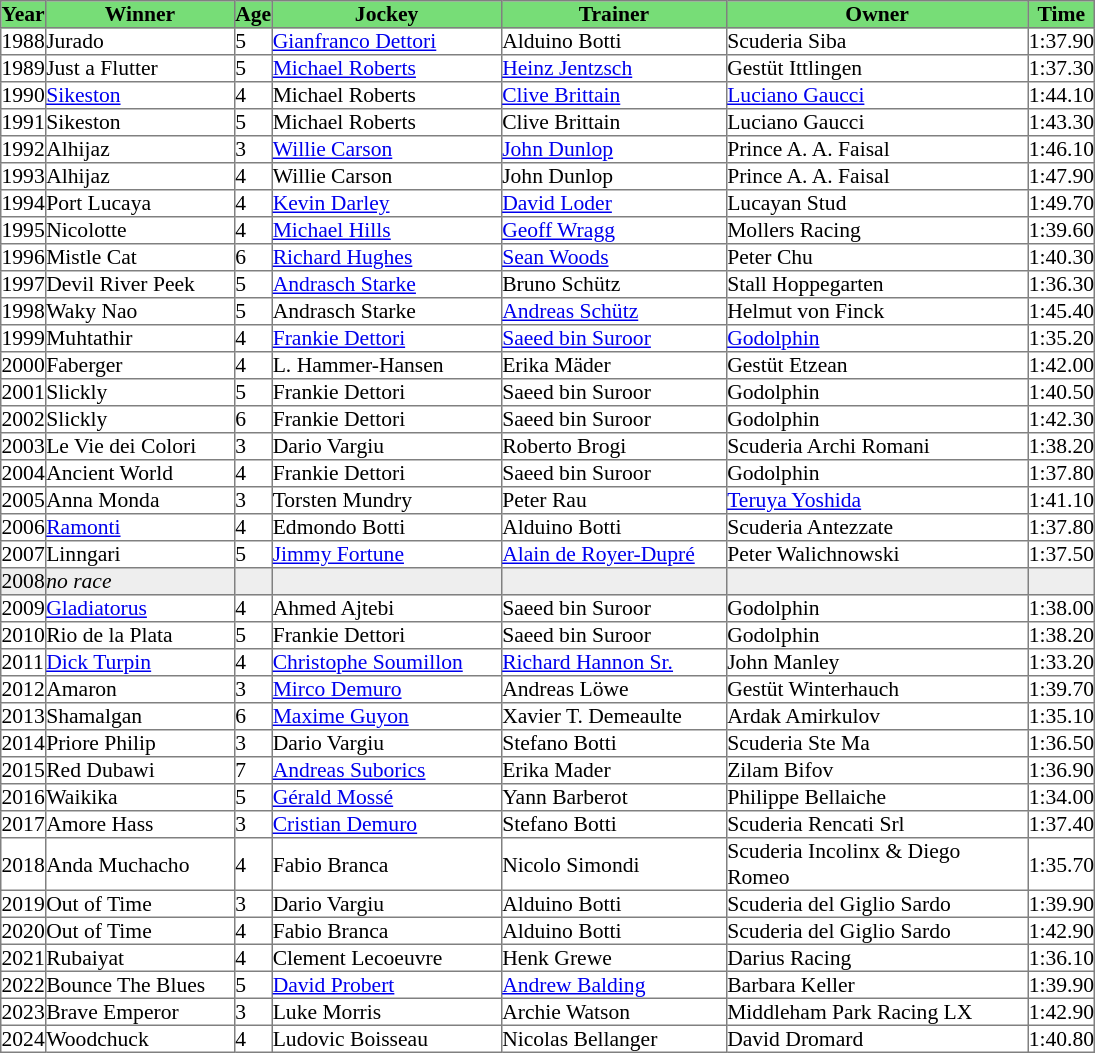<table class = "sortable" | border="1" cellpadding="0" style="border-collapse: collapse; font-size:90%">
<tr bgcolor="#77dd77" align="center">
<th>Year</th>
<th>Winner</th>
<th>Age</th>
<th>Jockey</th>
<th>Trainer</th>
<th>Owner</th>
<th>Time</th>
</tr>
<tr>
<td>1988</td>
<td width=125px>Jurado</td>
<td>5</td>
<td width=152px><a href='#'>Gianfranco Dettori</a></td>
<td width=149px>Alduino Botti</td>
<td width=200px>Scuderia Siba</td>
<td>1:37.90</td>
</tr>
<tr>
<td>1989</td>
<td>Just a Flutter</td>
<td>5</td>
<td><a href='#'>Michael Roberts</a></td>
<td><a href='#'>Heinz Jentzsch</a></td>
<td>Gestüt Ittlingen</td>
<td>1:37.30</td>
</tr>
<tr>
<td>1990</td>
<td><a href='#'>Sikeston</a></td>
<td>4</td>
<td>Michael Roberts</td>
<td><a href='#'>Clive Brittain</a></td>
<td><a href='#'>Luciano Gaucci</a></td>
<td>1:44.10</td>
</tr>
<tr>
<td>1991</td>
<td>Sikeston</td>
<td>5</td>
<td>Michael Roberts</td>
<td>Clive Brittain</td>
<td>Luciano Gaucci</td>
<td>1:43.30</td>
</tr>
<tr>
<td>1992</td>
<td>Alhijaz</td>
<td>3</td>
<td><a href='#'>Willie Carson</a></td>
<td><a href='#'>John Dunlop</a></td>
<td>Prince A. A. Faisal</td>
<td>1:46.10</td>
</tr>
<tr>
<td>1993</td>
<td>Alhijaz</td>
<td>4</td>
<td>Willie Carson</td>
<td>John Dunlop</td>
<td>Prince A. A. Faisal</td>
<td>1:47.90</td>
</tr>
<tr>
<td>1994</td>
<td>Port Lucaya</td>
<td>4</td>
<td><a href='#'>Kevin Darley</a></td>
<td><a href='#'>David Loder</a></td>
<td>Lucayan Stud</td>
<td>1:49.70</td>
</tr>
<tr>
<td>1995</td>
<td>Nicolotte</td>
<td>4</td>
<td><a href='#'>Michael Hills</a></td>
<td><a href='#'>Geoff Wragg</a></td>
<td>Mollers Racing</td>
<td>1:39.60</td>
</tr>
<tr>
<td>1996</td>
<td>Mistle Cat</td>
<td>6</td>
<td><a href='#'>Richard Hughes</a></td>
<td><a href='#'>Sean Woods</a></td>
<td>Peter Chu</td>
<td>1:40.30</td>
</tr>
<tr>
<td>1997</td>
<td>Devil River Peek</td>
<td>5</td>
<td><a href='#'>Andrasch Starke</a></td>
<td>Bruno Schütz</td>
<td>Stall Hoppegarten</td>
<td>1:36.30</td>
</tr>
<tr>
<td>1998</td>
<td>Waky Nao</td>
<td>5</td>
<td>Andrasch Starke</td>
<td><a href='#'>Andreas Schütz</a></td>
<td>Helmut von Finck</td>
<td>1:45.40</td>
</tr>
<tr>
<td>1999</td>
<td>Muhtathir</td>
<td>4</td>
<td><a href='#'>Frankie Dettori</a></td>
<td><a href='#'>Saeed bin Suroor</a></td>
<td><a href='#'>Godolphin</a></td>
<td>1:35.20</td>
</tr>
<tr>
<td>2000</td>
<td>Faberger</td>
<td>4</td>
<td>L. Hammer-Hansen </td>
<td>Erika Mäder</td>
<td>Gestüt Etzean</td>
<td>1:42.00</td>
</tr>
<tr>
<td>2001</td>
<td>Slickly</td>
<td>5</td>
<td>Frankie Dettori</td>
<td>Saeed bin Suroor</td>
<td>Godolphin</td>
<td>1:40.50</td>
</tr>
<tr>
<td>2002</td>
<td>Slickly</td>
<td>6</td>
<td>Frankie Dettori</td>
<td>Saeed bin Suroor</td>
<td>Godolphin</td>
<td>1:42.30</td>
</tr>
<tr>
<td>2003</td>
<td>Le Vie dei Colori</td>
<td>3</td>
<td>Dario Vargiu</td>
<td>Roberto Brogi</td>
<td>Scuderia Archi Romani</td>
<td>1:38.20</td>
</tr>
<tr>
<td>2004</td>
<td>Ancient World</td>
<td>4</td>
<td>Frankie Dettori</td>
<td>Saeed bin Suroor</td>
<td>Godolphin</td>
<td>1:37.80</td>
</tr>
<tr>
<td>2005</td>
<td>Anna Monda</td>
<td>3</td>
<td>Torsten Mundry</td>
<td>Peter Rau</td>
<td><a href='#'>Teruya Yoshida</a></td>
<td>1:41.10</td>
</tr>
<tr>
<td>2006</td>
<td><a href='#'>Ramonti</a></td>
<td>4</td>
<td>Edmondo Botti</td>
<td>Alduino Botti</td>
<td>Scuderia Antezzate</td>
<td>1:37.80</td>
</tr>
<tr>
<td>2007</td>
<td>Linngari</td>
<td>5</td>
<td><a href='#'>Jimmy Fortune</a></td>
<td><a href='#'>Alain de Royer-Dupré</a></td>
<td>Peter Walichnowski</td>
<td>1:37.50</td>
</tr>
<tr bgcolor="#eeeeee">
<td>2008</td>
<td><em>no race</em> </td>
<td></td>
<td></td>
<td></td>
<td></td>
<td></td>
</tr>
<tr>
<td>2009</td>
<td><a href='#'>Gladiatorus</a></td>
<td>4</td>
<td>Ahmed Ajtebi</td>
<td>Saeed bin Suroor</td>
<td>Godolphin</td>
<td>1:38.00</td>
</tr>
<tr>
<td>2010</td>
<td>Rio de la Plata</td>
<td>5</td>
<td>Frankie Dettori</td>
<td>Saeed bin Suroor</td>
<td>Godolphin</td>
<td>1:38.20</td>
</tr>
<tr>
<td>2011</td>
<td><a href='#'>Dick Turpin</a></td>
<td>4</td>
<td><a href='#'>Christophe Soumillon</a></td>
<td><a href='#'>Richard Hannon Sr.</a></td>
<td>John Manley</td>
<td>1:33.20</td>
</tr>
<tr>
<td>2012</td>
<td>Amaron</td>
<td>3</td>
<td><a href='#'>Mirco Demuro</a></td>
<td>Andreas Löwe</td>
<td>Gestüt Winterhauch</td>
<td>1:39.70</td>
</tr>
<tr>
<td>2013</td>
<td>Shamalgan</td>
<td>6</td>
<td><a href='#'>Maxime Guyon</a></td>
<td>Xavier T. Demeaulte</td>
<td>Ardak Amirkulov</td>
<td>1:35.10</td>
</tr>
<tr>
<td>2014</td>
<td>Priore Philip</td>
<td>3</td>
<td>Dario Vargiu</td>
<td>Stefano Botti</td>
<td>Scuderia Ste Ma</td>
<td>1:36.50</td>
</tr>
<tr>
<td>2015</td>
<td>Red Dubawi</td>
<td>7</td>
<td><a href='#'>Andreas Suborics</a></td>
<td>Erika Mader</td>
<td>Zilam Bifov</td>
<td>1:36.90</td>
</tr>
<tr>
<td>2016</td>
<td>Waikika</td>
<td>5</td>
<td><a href='#'>Gérald Mossé</a></td>
<td>Yann Barberot</td>
<td>Philippe Bellaiche</td>
<td>1:34.00</td>
</tr>
<tr>
<td>2017</td>
<td>Amore Hass</td>
<td>3</td>
<td><a href='#'>Cristian Demuro</a></td>
<td>Stefano Botti</td>
<td>Scuderia Rencati Srl</td>
<td>1:37.40</td>
</tr>
<tr>
<td>2018</td>
<td>Anda Muchacho</td>
<td>4</td>
<td>Fabio Branca</td>
<td>Nicolo Simondi</td>
<td>Scuderia Incolinx & Diego Romeo</td>
<td>1:35.70</td>
</tr>
<tr>
<td>2019</td>
<td>Out of Time</td>
<td>3</td>
<td>Dario Vargiu</td>
<td>Alduino Botti</td>
<td>Scuderia del Giglio Sardo</td>
<td>1:39.90</td>
</tr>
<tr>
<td>2020</td>
<td>Out of Time</td>
<td>4</td>
<td>Fabio Branca</td>
<td>Alduino Botti</td>
<td>Scuderia del Giglio Sardo</td>
<td>1:42.90</td>
</tr>
<tr>
<td>2021</td>
<td>Rubaiyat</td>
<td>4</td>
<td>Clement Lecoeuvre</td>
<td>Henk Grewe</td>
<td>Darius Racing</td>
<td>1:36.10</td>
</tr>
<tr>
<td>2022</td>
<td>Bounce The Blues</td>
<td>5</td>
<td><a href='#'>David Probert</a></td>
<td><a href='#'>Andrew Balding</a></td>
<td>Barbara Keller</td>
<td>1:39.90</td>
</tr>
<tr>
<td>2023</td>
<td>Brave Emperor</td>
<td>3</td>
<td>Luke Morris</td>
<td>Archie Watson</td>
<td>Middleham Park Racing LX</td>
<td>1:42.90</td>
</tr>
<tr>
<td>2024</td>
<td>Woodchuck</td>
<td>4</td>
<td>Ludovic Boisseau</td>
<td>Nicolas Bellanger</td>
<td>David Dromard</td>
<td>1:40.80</td>
</tr>
</table>
